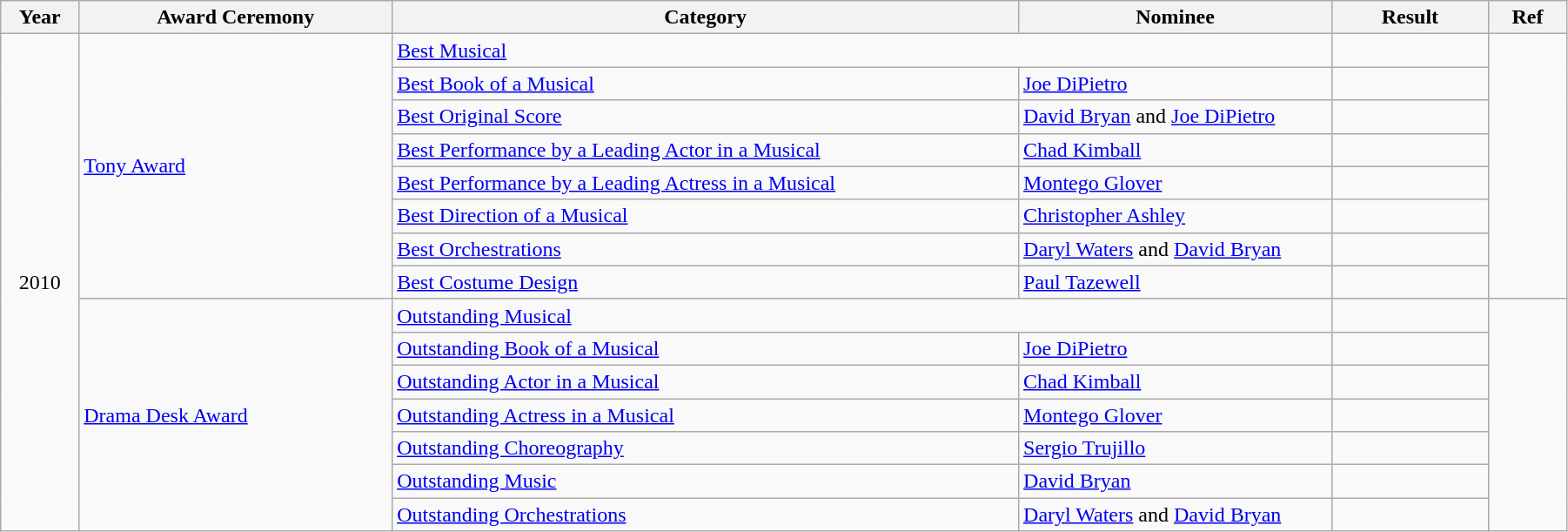<table class="wikitable" width="95%">
<tr>
<th width="5%">Year</th>
<th width="20%">Award Ceremony</th>
<th width="40%">Category</th>
<th width="20%">Nominee</th>
<th width="10%">Result</th>
<th width="5%">Ref</th>
</tr>
<tr>
<td rowspan="15" align="center">2010</td>
<td rowspan="8"><a href='#'>Tony Award</a></td>
<td colspan="2"><a href='#'>Best Musical</a></td>
<td></td>
<td rowspan="8" align="center"></td>
</tr>
<tr>
<td><a href='#'>Best Book of a Musical</a></td>
<td><a href='#'>Joe DiPietro</a></td>
<td></td>
</tr>
<tr>
<td><a href='#'>Best Original Score</a></td>
<td><a href='#'>David Bryan</a> and <a href='#'>Joe DiPietro</a></td>
<td></td>
</tr>
<tr>
<td><a href='#'>Best Performance by a Leading Actor in a Musical</a></td>
<td><a href='#'>Chad Kimball</a></td>
<td></td>
</tr>
<tr>
<td><a href='#'>Best Performance by a Leading Actress in a Musical</a></td>
<td><a href='#'>Montego Glover</a></td>
<td></td>
</tr>
<tr>
<td><a href='#'>Best Direction of a Musical</a></td>
<td><a href='#'>Christopher Ashley</a></td>
<td></td>
</tr>
<tr>
<td><a href='#'>Best Orchestrations</a></td>
<td><a href='#'>Daryl Waters</a> and <a href='#'>David Bryan</a></td>
<td></td>
</tr>
<tr>
<td><a href='#'>Best Costume Design</a></td>
<td><a href='#'>Paul Tazewell</a></td>
<td></td>
</tr>
<tr>
<td rowspan="7"><a href='#'>Drama Desk Award</a></td>
<td colspan="2"><a href='#'>Outstanding Musical</a></td>
<td></td>
<td rowspan="7" align="center"></td>
</tr>
<tr>
<td><a href='#'>Outstanding Book of a Musical</a></td>
<td><a href='#'>Joe DiPietro</a></td>
<td></td>
</tr>
<tr>
<td><a href='#'>Outstanding Actor in a Musical</a></td>
<td><a href='#'>Chad Kimball</a></td>
<td></td>
</tr>
<tr>
<td><a href='#'>Outstanding Actress in a Musical</a></td>
<td><a href='#'>Montego Glover</a></td>
<td></td>
</tr>
<tr>
<td><a href='#'>Outstanding Choreography</a></td>
<td><a href='#'>Sergio Trujillo</a></td>
<td></td>
</tr>
<tr>
<td><a href='#'>Outstanding Music</a></td>
<td><a href='#'>David Bryan</a></td>
<td></td>
</tr>
<tr>
<td><a href='#'>Outstanding Orchestrations</a></td>
<td><a href='#'>Daryl Waters</a> and <a href='#'>David Bryan</a></td>
<td></td>
</tr>
</table>
